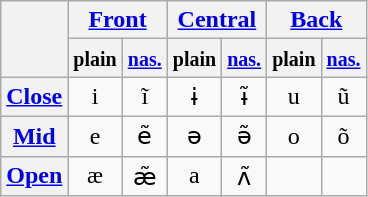<table class="wikitable" style="text-align:center;">
<tr>
<th rowspan="2"></th>
<th colspan="2"><a href='#'>Front</a></th>
<th colspan="2"><a href='#'>Central</a></th>
<th colspan="2"><a href='#'>Back</a></th>
</tr>
<tr>
<th><small>plain</small></th>
<th><a href='#'><small>nas.</small></a></th>
<th><small>plain</small></th>
<th><a href='#'><small>nas.</small></a></th>
<th><small>plain</small></th>
<th><a href='#'><small>nas.</small></a></th>
</tr>
<tr>
<th><a href='#'>Close</a></th>
<td>i</td>
<td>ĩ</td>
<td>ɨ</td>
<td>ɨ̃</td>
<td>u</td>
<td>ũ</td>
</tr>
<tr>
<th><a href='#'>Mid</a></th>
<td>e</td>
<td>ẽ</td>
<td>ə</td>
<td>ə̃</td>
<td>o</td>
<td>õ</td>
</tr>
<tr>
<th><a href='#'>Open</a></th>
<td>æ</td>
<td>æ̃</td>
<td>a</td>
<td>ʌ̃</td>
<td></td>
<td></td>
</tr>
</table>
